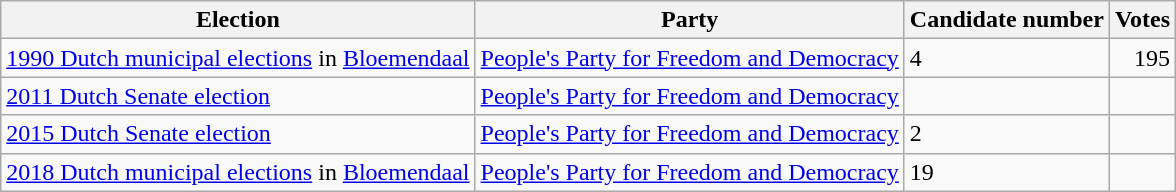<table class="wikitable sortable">
<tr |>
<th>Election</th>
<th>Party</th>
<th>Candidate number</th>
<th>Votes</th>
</tr>
<tr>
<td><a href='#'>1990 Dutch municipal elections</a> in <a href='#'>Bloemendaal</a></td>
<td><a href='#'>People's Party for Freedom and Democracy</a></td>
<td>4</td>
<td style=text-align:right>195</td>
</tr>
<tr>
<td><a href='#'>2011 Dutch Senate election</a></td>
<td><a href='#'>People's Party for Freedom and Democracy</a></td>
<td></td>
<td></td>
</tr>
<tr>
<td><a href='#'>2015 Dutch Senate election</a></td>
<td><a href='#'>People's Party for Freedom and Democracy</a></td>
<td>2</td>
<td></td>
</tr>
<tr>
<td><a href='#'>2018 Dutch municipal elections</a> in <a href='#'>Bloemendaal</a></td>
<td><a href='#'>People's Party for Freedom and Democracy</a></td>
<td>19</td>
<td></td>
</tr>
</table>
